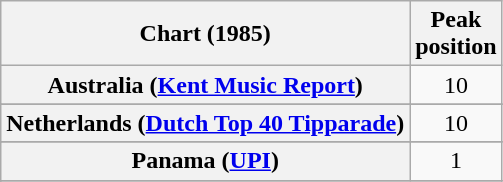<table class="wikitable sortable plainrowheaders">
<tr>
<th align="left">Chart (1985)</th>
<th align="center">Peak<br>position</th>
</tr>
<tr>
<th scope="row">Australia (<a href='#'>Kent Music Report</a>)</th>
<td style="text-align:center;">10</td>
</tr>
<tr>
</tr>
<tr>
</tr>
<tr>
</tr>
<tr>
<th scope="row">Netherlands (<a href='#'>Dutch Top 40 Tipparade</a>)</th>
<td align="center">10</td>
</tr>
<tr>
</tr>
<tr>
</tr>
<tr>
<th scope="row">Panama (<a href='#'>UPI</a>)</th>
<td align="center">1</td>
</tr>
<tr>
</tr>
<tr>
</tr>
<tr>
</tr>
</table>
